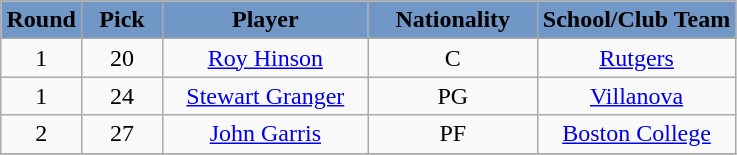<table class="wikitable sortable sortable">
<tr>
<th style="background:#7197c7;" width="11%">Round</th>
<th style="background:#7197c7;" width="11%">Pick</th>
<th style="background:#7197c7;" width="28%">Player</th>
<th style="background:#7197c7;" width="23%">Nationality</th>
<th style="background:#7197c7;" width="38%">School/Club Team</th>
</tr>
<tr align="center">
<td>1</td>
<td>20</td>
<td><a href='#'>Roy Hinson</a></td>
<td>C</td>
<td><a href='#'>Rutgers</a></td>
</tr>
<tr align="center">
<td>1</td>
<td>24</td>
<td><a href='#'>Stewart Granger</a></td>
<td>PG</td>
<td><a href='#'>Villanova</a></td>
</tr>
<tr align="center">
<td>2</td>
<td>27</td>
<td><a href='#'>John Garris</a></td>
<td>PF</td>
<td><a href='#'>Boston College</a></td>
</tr>
<tr align="center">
</tr>
</table>
